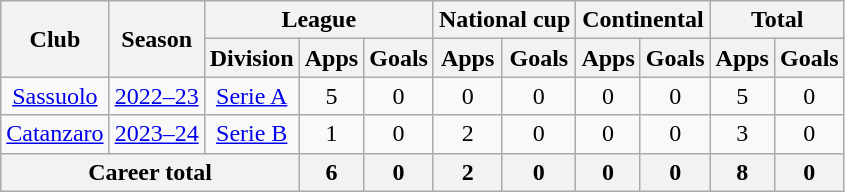<table class="wikitable" style="text-align:center">
<tr>
<th rowspan="2">Club</th>
<th rowspan="2">Season</th>
<th colspan="3">League</th>
<th colspan="2">National cup</th>
<th colspan="2">Continental</th>
<th colspan="2">Total</th>
</tr>
<tr>
<th>Division</th>
<th>Apps</th>
<th>Goals</th>
<th>Apps</th>
<th>Goals</th>
<th>Apps</th>
<th>Goals</th>
<th>Apps</th>
<th>Goals</th>
</tr>
<tr>
<td><a href='#'>Sassuolo</a></td>
<td><a href='#'>2022–23</a></td>
<td><a href='#'>Serie A</a></td>
<td>5</td>
<td>0</td>
<td>0</td>
<td>0</td>
<td>0</td>
<td>0</td>
<td>5</td>
<td>0</td>
</tr>
<tr>
<td><a href='#'>Catanzaro</a></td>
<td><a href='#'>2023–24</a></td>
<td><a href='#'>Serie B</a></td>
<td>1</td>
<td>0</td>
<td>2</td>
<td>0</td>
<td>0</td>
<td>0</td>
<td>3</td>
<td>0</td>
</tr>
<tr>
<th colspan="3">Career total</th>
<th>6</th>
<th>0</th>
<th>2</th>
<th>0</th>
<th>0</th>
<th>0</th>
<th>8</th>
<th>0</th>
</tr>
</table>
